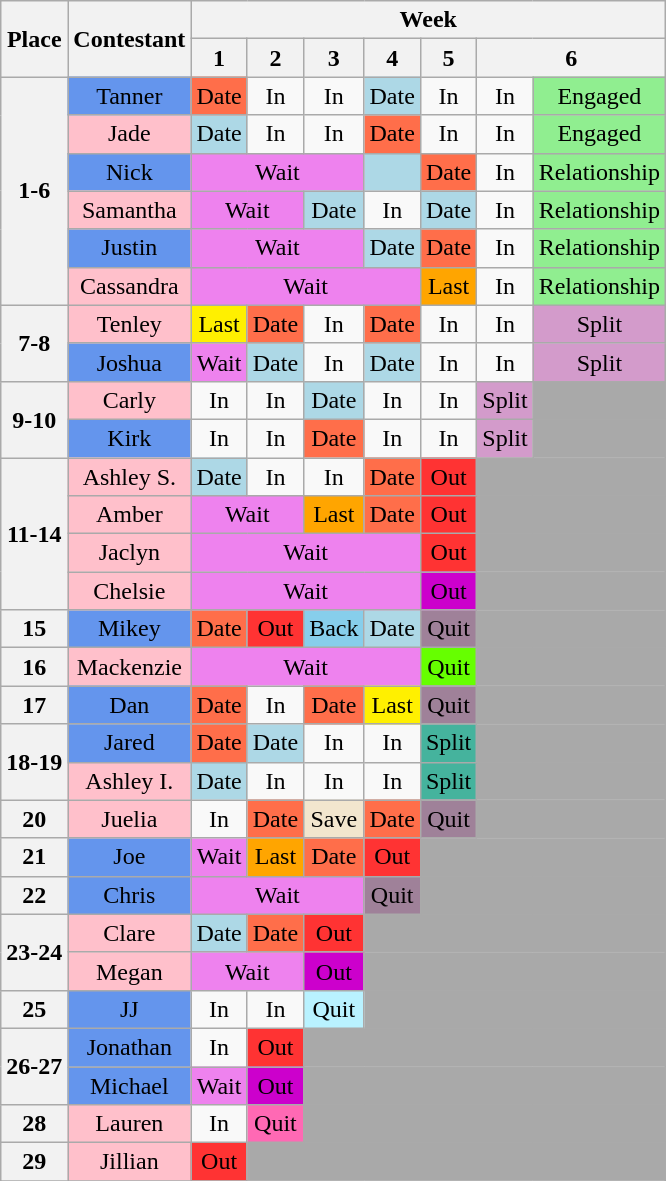<table class="wikitable" style="text-align:center">
<tr>
<th rowspan=2>Place</th>
<th rowspan=2>Contestant</th>
<th colspan=8>Week</th>
</tr>
<tr>
<th>1</th>
<th>2</th>
<th>3</th>
<th>4</th>
<th>5</th>
<th colspan=2>6</th>
</tr>
<tr>
<th rowspan=6>1-6</th>
<td bgcolor="#6495ED">Tanner</td>
<td bgcolor="#FF6E4A">Date</td>
<td>In</td>
<td>In</td>
<td bgcolor="#ADD8E6">Date</td>
<td>In</td>
<td>In</td>
<td bgcolor="#90EE90">Engaged</td>
</tr>
<tr>
<td bgcolor="#FFC0CB">Jade</td>
<td bgcolor="#ADD8E6">Date</td>
<td>In</td>
<td>In</td>
<td bgcolor="#FF6E4A">Date</td>
<td>In</td>
<td>In</td>
<td bgcolor="#90EE90">Engaged</td>
</tr>
<tr>
<td bgcolor="#6495ED">Nick</td>
<td bgcolor="violet" colspan=3>Wait</td>
<td bgcolor="#ADD8E6"></td>
<td bgcolor="#FF6E4A">Date</td>
<td>In</td>
<td bgcolor="90EE90">Relationship</td>
</tr>
<tr>
<td bgcolor="#FFC0CB">Samantha</td>
<td bgcolor="violet" colspan=2>Wait</td>
<td bgcolor="#ADD8E6">Date</td>
<td>In</td>
<td bgcolor="#ADD8E6">Date</td>
<td>In</td>
<td bgcolor="90EE90">Relationship</td>
</tr>
<tr>
<td bgcolor="#6495ED">Justin</td>
<td bgcolor="violet" colspan=3>Wait</td>
<td bgcolor="#ADD8E6">Date</td>
<td bgcolor="#FF6E4A">Date</td>
<td>In</td>
<td bgcolor="90EE90">Relationship</td>
</tr>
<tr>
<td bgcolor="#FFC0CB">Cassandra</td>
<td bgcolor="violet" colspan=4>Wait</td>
<td bgcolor="#ffa500">Last</td>
<td>In</td>
<td bgcolor="90EE90">Relationship</td>
</tr>
<tr>
<th rowspan=2>7-8</th>
<td bgcolor="#FFC0CB">Tenley</td>
<td bgcolor="#FFF000">Last</td>
<td bgcolor="#FF6E4A">Date</td>
<td>In</td>
<td bgcolor="#FF6E4A">Date</td>
<td>In</td>
<td>In</td>
<td bgcolor="#D39BCB">Split</td>
</tr>
<tr>
<td bgcolor="#6495ED">Joshua</td>
<td bgcolor="violet">Wait</td>
<td bgcolor="#ADD8E6">Date</td>
<td>In</td>
<td bgcolor="#ADD8E6">Date</td>
<td>In</td>
<td>In</td>
<td bgcolor="#D39BCB">Split</td>
</tr>
<tr>
<th rowspan=2>9-10</th>
<td bgcolor="#FFC0CB">Carly</td>
<td>In</td>
<td>In</td>
<td bgcolor="#ADD8E6">Date</td>
<td>In</td>
<td>In</td>
<td bgcolor="#D39BCB">Split</td>
<td bgcolor="A9A9A9" colspan= 1></td>
</tr>
<tr>
<td bgcolor="#6495ED">Kirk</td>
<td>In</td>
<td>In</td>
<td bgcolor="#FF6E4A">Date</td>
<td>In</td>
<td>In</td>
<td bgcolor="#D39BCB">Split</td>
<td bgcolor="A9A9A9" colspan= 1></td>
</tr>
<tr>
<th rowspan=4>11-14</th>
<td bgcolor="#FFC0CB">Ashley S.</td>
<td bgcolor="#ADD8E6">Date</td>
<td>In</td>
<td>In</td>
<td bgcolor="#FF6E4A">Date</td>
<td bgcolor="#FF3333">Out</td>
<td bgcolor="A9A9A9" colspan= 2></td>
</tr>
<tr>
<td bgcolor="#ffc0cb">Amber</td>
<td bgcolor="violet" colspan=2>Wait</td>
<td bgcolor="#ffa500">Last</td>
<td bgcolor="#FF6E4A">Date</td>
<td bgcolor="#FF3333">Out</td>
<td bgcolor="A9A9A9" colspan= 2></td>
</tr>
<tr>
<td bgcolor="#FFC0CB">Jaclyn</td>
<td bgcolor="violet" colspan=4>Wait</td>
<td bgcolor="#FF3333">Out</td>
<td bgcolor="A9A9A9" colspan= 2></td>
</tr>
<tr>
<td bgcolor="#FFC0CB">Chelsie</td>
<td bgcolor="violet" colspan=4>Wait</td>
<td bgcolor="#CC00cc">Out</td>
<td bgcolor="A9A9A9" colspan= 2></td>
</tr>
<tr>
<th>15</th>
<td bgcolor="#6495ED">Mikey</td>
<td bgcolor="#FF6E4A">Date</td>
<td bgcolor="#FF3333">Out</td>
<td bgcolor="skyblue">Back</td>
<td bgcolor="#ADD8E6">Date</td>
<td bgcolor="#9F8199">Quit</td>
<td bgcolor="A9A9A9" colspan= 2></td>
</tr>
<tr>
<th>16</th>
<td bgcolor="#FFC0CB">Mackenzie</td>
<td bgcolor="violet" colspan=4>Wait</td>
<td bgcolor="#66ff00">Quit</td>
<td bgcolor="A9A9A9" colspan= 2></td>
</tr>
<tr>
<th>17</th>
<td bgcolor="#6495ED">Dan</td>
<td bgcolor="#FF6E4A">Date</td>
<td>In</td>
<td bgcolor="#FF6E4A">Date</td>
<td bgcolor="#FFF000">Last</td>
<td bgcolor="#9F8199">Quit</td>
<td bgcolor="A9A9A9" colspan= 2></td>
</tr>
<tr>
<th rowspan=2>18-19</th>
<td bgcolor="#6495ED">Jared</td>
<td bgcolor="#FF6E4A">Date</td>
<td bgcolor="#ADD8E6">Date</td>
<td>In</td>
<td>In</td>
<td bgcolor="#45B39D">Split</td>
<td bgcolor="A9A9A9" colspan= 2></td>
</tr>
<tr>
<td bgcolor="#FFC0CB">Ashley I.</td>
<td bgcolor="#ADD8E6">Date</td>
<td>In</td>
<td>In</td>
<td>In</td>
<td bgcolor="#45B39D">Split</td>
<td bgcolor="A9A9A9" colspan= 2></td>
</tr>
<tr>
<th>20</th>
<td bgcolor="#FFC0CB">Juelia</td>
<td>In</td>
<td bgcolor="#FF6E4A">Date</td>
<td bgcolor="F2E6CE">Save</td>
<td bgcolor="#FF6E4A">Date</td>
<td bgcolor="#9F8199">Quit</td>
<td bgcolor="A9A9A9" colspan= 2></td>
</tr>
<tr>
<th>21</th>
<td bgcolor="#6495ED">Joe</td>
<td bgcolor="violet">Wait</td>
<td bgcolor="#ffa500">Last</td>
<td bgcolor="#FF6E4A">Date</td>
<td bgcolor="#FF3333">Out</td>
<td bgcolor="A9A9A9" colspan= 3></td>
</tr>
<tr>
<th>22</th>
<td bgcolor="#6495ED">Chris</td>
<td bgcolor="violet" colspan=3>Wait</td>
<td bgcolor="#9F8199">Quit</td>
<td bgcolor="A9A9A9" colspan= 3></td>
</tr>
<tr>
<th rowspan=2>23-24</th>
<td bgcolor="#FFC0CB">Clare</td>
<td bgcolor="#ADD8E6">Date</td>
<td bgcolor="#FF6E4A">Date</td>
<td bgcolor="#FF3333">Out</td>
<td bgcolor="A9A9A9" colspan= 4></td>
</tr>
<tr>
<td bgcolor="#FFc0cb">Megan</td>
<td bgcolor="violet" colspan=2>Wait</td>
<td bgcolor="#CC00cc">Out</td>
<td bgcolor="A9A9A9" colspan= 4></td>
</tr>
<tr>
<th>25</th>
<td bgcolor="#6495ED">JJ</td>
<td>In</td>
<td>In</td>
<td bgcolor="#b9f2ff">Quit</td>
<td bgcolor="A9A9A9" colspan= 4></td>
</tr>
<tr>
<th rowspan=2>26-27</th>
<td bgcolor="#6495ED">Jonathan</td>
<td>In</td>
<td bgcolor="#FF3333">Out</td>
<td bgcolor="A9A9A9" colspan= 5></td>
</tr>
<tr>
<td bgcolor="#6495ED">Michael</td>
<td bgcolor="violet">Wait</td>
<td bgcolor="#CC00cc">Out</td>
<td bgcolor="A9A9A9" colspan= 5></td>
</tr>
<tr>
<th>28</th>
<td bgcolor="#FFC0CB">Lauren</td>
<td>In</td>
<td bgcolor="hotpink">Quit</td>
<td bgcolor="A9A9A9" colspan= 5></td>
</tr>
<tr>
<th>29</th>
<td bgcolor="#FFC0CB">Jillian</td>
<td bgcolor="#FF3333">Out</td>
<td bgcolor="A9A9A9" colspan= 6></td>
</tr>
<tr>
</tr>
</table>
